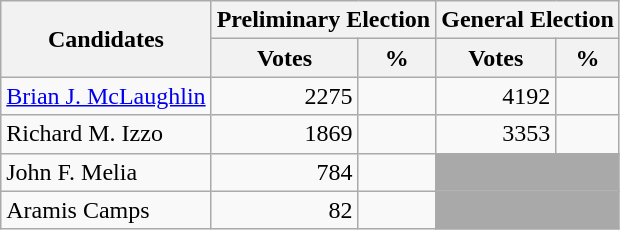<table class=wikitable>
<tr>
<th colspan=1 rowspan=2><strong>Candidates</strong></th>
<th colspan=2><strong>Preliminary Election</strong></th>
<th colspan=2><strong>General Election</strong></th>
</tr>
<tr>
<th>Votes</th>
<th>%</th>
<th>Votes</th>
<th>%</th>
</tr>
<tr>
<td><a href='#'>Brian J. McLaughlin</a></td>
<td align="right">2275</td>
<td align="right"></td>
<td align="right">4192</td>
<td align="right"></td>
</tr>
<tr>
<td>Richard M. Izzo</td>
<td align="right">1869</td>
<td align="right"></td>
<td align="right">3353</td>
<td align="right"></td>
</tr>
<tr>
<td>John F. Melia</td>
<td align="right">784</td>
<td align="right"></td>
<td colspan=2 bgcolor=darkgray> </td>
</tr>
<tr>
<td>Aramis Camps</td>
<td align="right">82</td>
<td align="right"></td>
<td colspan=2 bgcolor=darkgray> </td>
</tr>
</table>
